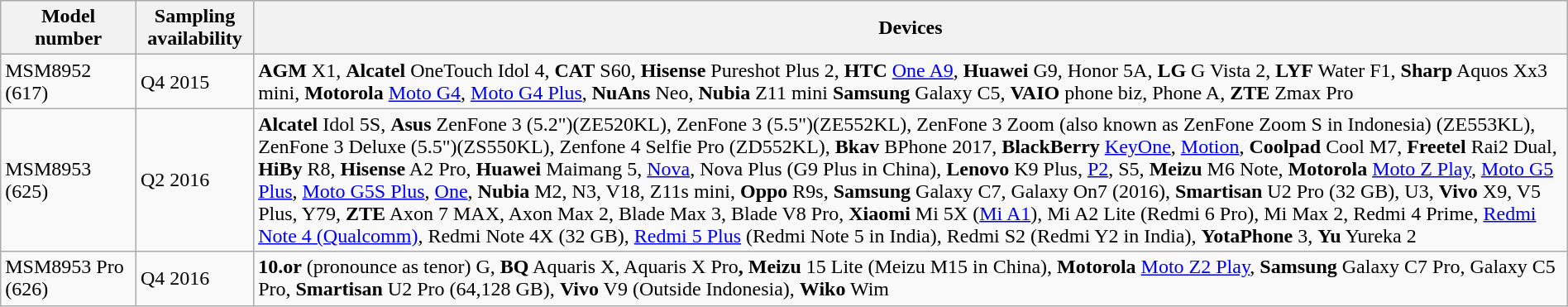<table class="wikitable" style="width:100%">
<tr>
<th>Model number</th>
<th>Sampling availability</th>
<th>Devices</th>
</tr>
<tr>
<td>MSM8952 (617)</td>
<td>Q4 2015</td>
<td><strong>AGM</strong> X1, <strong>Alcatel</strong> OneTouch Idol 4, <strong>CAT</strong> S60, <strong>Hisense</strong> Pureshot Plus 2, <strong>HTC</strong> <a href='#'>One A9</a>, <strong>Huawei</strong> G9, Honor 5A, <strong>LG</strong> G Vista 2, <strong>LYF</strong> Water F1, <strong>Sharp</strong> Aquos Xx3 mini, <strong>Motorola</strong> <a href='#'>Moto G4</a>, <a href='#'>Moto G4 Plus</a>, <strong>NuAns</strong> Neo, <strong>Nubia</strong> Z11 mini <strong>Samsung</strong> Galaxy C5, <strong>VAIO</strong> phone biz, Phone A, <strong>ZTE</strong> Zmax Pro</td>
</tr>
<tr>
<td>MSM8953 (625)</td>
<td>Q2 2016</td>
<td><strong>Alcatel</strong> Idol 5S, <strong>Asus</strong> ZenFone 3 (5.2")(ZE520KL), ZenFone 3 (5.5")(ZE552KL), ZenFone 3 Zoom (also known as ZenFone Zoom S in Indonesia) (ZE553KL), ZenFone 3 Deluxe (5.5")(ZS550KL), Zenfone 4 Selfie Pro (ZD552KL), <strong>Bkav</strong> BPhone 2017, <strong>BlackBerry</strong> <a href='#'>KeyOne</a>, <a href='#'>Motion</a>, <strong>Coolpad</strong> Cool M7, <strong>Freetel</strong> Rai2 Dual, <strong>HiBy</strong> R8, <strong>Hisense</strong> A2 Pro, <strong>Huawei</strong> Maimang 5, <a href='#'>Nova</a>, Nova Plus (G9 Plus in China), <strong>Lenovo</strong> K9 Plus, <a href='#'>P2</a>, S5, <strong>Meizu</strong> M6 Note, <strong>Motorola</strong> <a href='#'>Moto Z Play</a>, <a href='#'>Moto G5 Plus</a>, <a href='#'>Moto G5S Plus</a>, <a href='#'>One</a>, <strong>Nubia</strong> M2, N3, V18, Z11s mini, <strong>Oppo</strong> R9s, <strong>Samsung</strong> Galaxy C7, Galaxy On7 (2016), <strong>Smartisan</strong> U2 Pro (32 GB), U3, <strong>Vivo</strong> X9, V5 Plus, Y79, <strong>ZTE</strong> Axon 7 MAX, Axon Max 2, Blade Max 3, Blade V8 Pro, <strong>Xiaomi</strong> Mi 5X (<a href='#'>Mi A1</a>), Mi A2 Lite (Redmi 6 Pro), Mi Max 2, Redmi 4 Prime, <a href='#'>Redmi Note 4 (Qualcomm)</a>, Redmi Note 4X (32 GB), <a href='#'>Redmi 5 Plus</a> (Redmi Note 5 in India), Redmi S2 (Redmi Y2 in India), <strong>YotaPhone</strong> 3, <strong>Yu</strong> Yureka 2</td>
</tr>
<tr>
<td>MSM8953 Pro (626)</td>
<td>Q4 2016</td>
<td><strong>10.or</strong> (pronounce as tenor) G, <strong>BQ</strong> Aquaris X, Aquaris X Pro<strong>, Meizu</strong> 15 Lite (Meizu M15 in China), <strong>Motorola</strong> <a href='#'>Moto Z2 Play</a>, <strong>Samsung</strong> Galaxy C7 Pro, Galaxy C5 Pro, <strong>Smartisan</strong> U2 Pro (64,128 GB), <strong>Vivo</strong> V9 (Outside Indonesia), <strong>Wiko</strong> Wim</td>
</tr>
</table>
